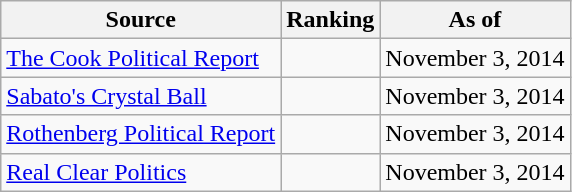<table class="wikitable" style="text-align:center">
<tr>
<th>Source</th>
<th>Ranking</th>
<th>As of</th>
</tr>
<tr>
<td align=left><a href='#'>The Cook Political Report</a></td>
<td></td>
<td>November 3, 2014</td>
</tr>
<tr>
<td align=left><a href='#'>Sabato's Crystal Ball</a></td>
<td></td>
<td>November 3, 2014</td>
</tr>
<tr>
<td align=left><a href='#'>Rothenberg Political Report</a></td>
<td></td>
<td>November 3, 2014</td>
</tr>
<tr>
<td align=left><a href='#'>Real Clear Politics</a></td>
<td></td>
<td>November 3, 2014</td>
</tr>
</table>
